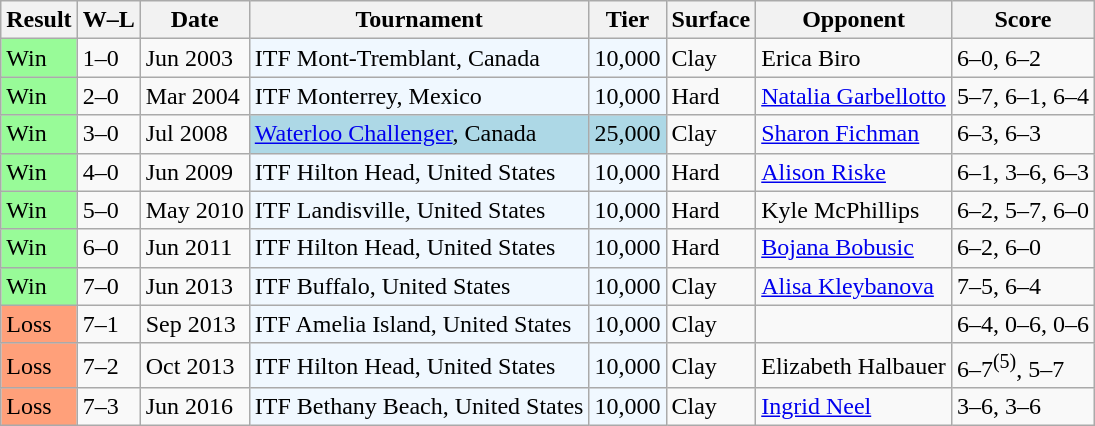<table class="sortable wikitable">
<tr>
<th>Result</th>
<th class="unsortable">W–L</th>
<th>Date</th>
<th>Tournament</th>
<th>Tier</th>
<th>Surface</th>
<th>Opponent</th>
<th class="unsortable">Score</th>
</tr>
<tr>
<td style="background:#98fb98;">Win</td>
<td>1–0</td>
<td>Jun 2003</td>
<td style="background:#f0f8ff;">ITF Mont-Tremblant, Canada</td>
<td style="background:#f0f8ff;">10,000</td>
<td>Clay</td>
<td> Erica Biro</td>
<td>6–0, 6–2</td>
</tr>
<tr>
<td style="background:#98fb98;">Win</td>
<td>2–0</td>
<td>Mar 2004</td>
<td style="background:#f0f8ff;">ITF Monterrey, Mexico</td>
<td style="background:#f0f8ff;">10,000</td>
<td>Hard</td>
<td> <a href='#'>Natalia Garbellotto</a></td>
<td>5–7, 6–1, 6–4</td>
</tr>
<tr>
<td style="background:#98fb98;">Win</td>
<td>3–0</td>
<td>Jul 2008</td>
<td style="background:lightblue;"><a href='#'>Waterloo Challenger</a>, Canada</td>
<td style="background:lightblue;">25,000</td>
<td>Clay</td>
<td> <a href='#'>Sharon Fichman</a></td>
<td>6–3, 6–3</td>
</tr>
<tr>
<td style="background:#98fb98;">Win</td>
<td>4–0</td>
<td>Jun 2009</td>
<td style="background:#f0f8ff;">ITF Hilton Head, United States</td>
<td style="background:#f0f8ff;">10,000</td>
<td>Hard</td>
<td> <a href='#'>Alison Riske</a></td>
<td>6–1, 3–6, 6–3</td>
</tr>
<tr>
<td style="background:#98fb98;">Win</td>
<td>5–0</td>
<td>May 2010</td>
<td style="background:#f0f8ff;">ITF Landisville, United States</td>
<td style="background:#f0f8ff;">10,000</td>
<td>Hard</td>
<td> Kyle McPhillips</td>
<td>6–2, 5–7, 6–0</td>
</tr>
<tr>
<td style="background:#98fb98;">Win</td>
<td>6–0</td>
<td>Jun 2011</td>
<td style="background:#f0f8ff;">ITF Hilton Head, United States</td>
<td style="background:#f0f8ff;">10,000</td>
<td>Hard</td>
<td> <a href='#'>Bojana Bobusic</a></td>
<td>6–2, 6–0</td>
</tr>
<tr>
<td style="background:#98fb98;">Win</td>
<td>7–0</td>
<td>Jun 2013</td>
<td style="background:#f0f8ff;">ITF Buffalo, United States</td>
<td style="background:#f0f8ff;">10,000</td>
<td>Clay</td>
<td> <a href='#'>Alisa Kleybanova</a></td>
<td>7–5, 6–4</td>
</tr>
<tr>
<td style="background:#ffa07a;">Loss</td>
<td>7–1</td>
<td>Sep 2013</td>
<td style="background:#f0f8ff;">ITF Amelia Island, United States</td>
<td style="background:#f0f8ff;">10,000</td>
<td>Clay</td>
<td></td>
<td>6–4, 0–6, 0–6</td>
</tr>
<tr>
<td style="background:#ffa07a;">Loss</td>
<td>7–2</td>
<td>Oct 2013</td>
<td style="background:#f0f8ff;">ITF Hilton Head, United States</td>
<td style="background:#f0f8ff;">10,000</td>
<td>Clay</td>
<td> Elizabeth Halbauer</td>
<td>6–7<sup>(5)</sup>, 5–7</td>
</tr>
<tr>
<td style="background:#ffa07a;">Loss</td>
<td>7–3</td>
<td>Jun 2016</td>
<td style="background:#f0f8ff;">ITF Bethany Beach, United States</td>
<td style="background:#f0f8ff;">10,000</td>
<td>Clay</td>
<td> <a href='#'>Ingrid Neel</a></td>
<td>3–6, 3–6</td>
</tr>
</table>
